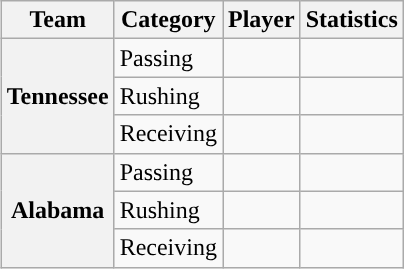<table class="wikitable" style="float:right">
<tr>
<th>Team</th>
<th>Category</th>
<th>Player</th>
<th>Statistics</th>
</tr>
<tr>
<th rowspan=3>Tennessee</th>
<td>Passing</td>
<td></td>
<td></td>
</tr>
<tr>
<td>Rushing</td>
<td></td>
<td></td>
</tr>
<tr>
<td>Receiving</td>
<td></td>
<td></td>
</tr>
<tr>
<th rowspan=3>Alabama</th>
<td>Passing</td>
<td></td>
<td></td>
</tr>
<tr>
<td>Rushing</td>
<td></td>
<td></td>
</tr>
<tr>
<td>Receiving</td>
<td></td>
<td></td>
</tr>
</table>
